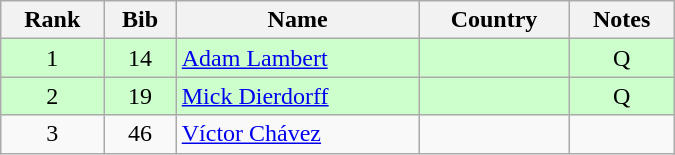<table class="wikitable" style="text-align:center; width:450px">
<tr>
<th>Rank</th>
<th>Bib</th>
<th>Name</th>
<th>Country</th>
<th>Notes</th>
</tr>
<tr bgcolor=ccffcc>
<td>1</td>
<td>14</td>
<td align=left><a href='#'>Adam Lambert</a></td>
<td align=left></td>
<td>Q</td>
</tr>
<tr bgcolor=ccffcc>
<td>2</td>
<td>19</td>
<td align=left><a href='#'>Mick Dierdorff</a></td>
<td align=left></td>
<td>Q</td>
</tr>
<tr>
<td>3</td>
<td>46</td>
<td align=left><a href='#'>Víctor Chávez</a></td>
<td align=left></td>
<td></td>
</tr>
</table>
